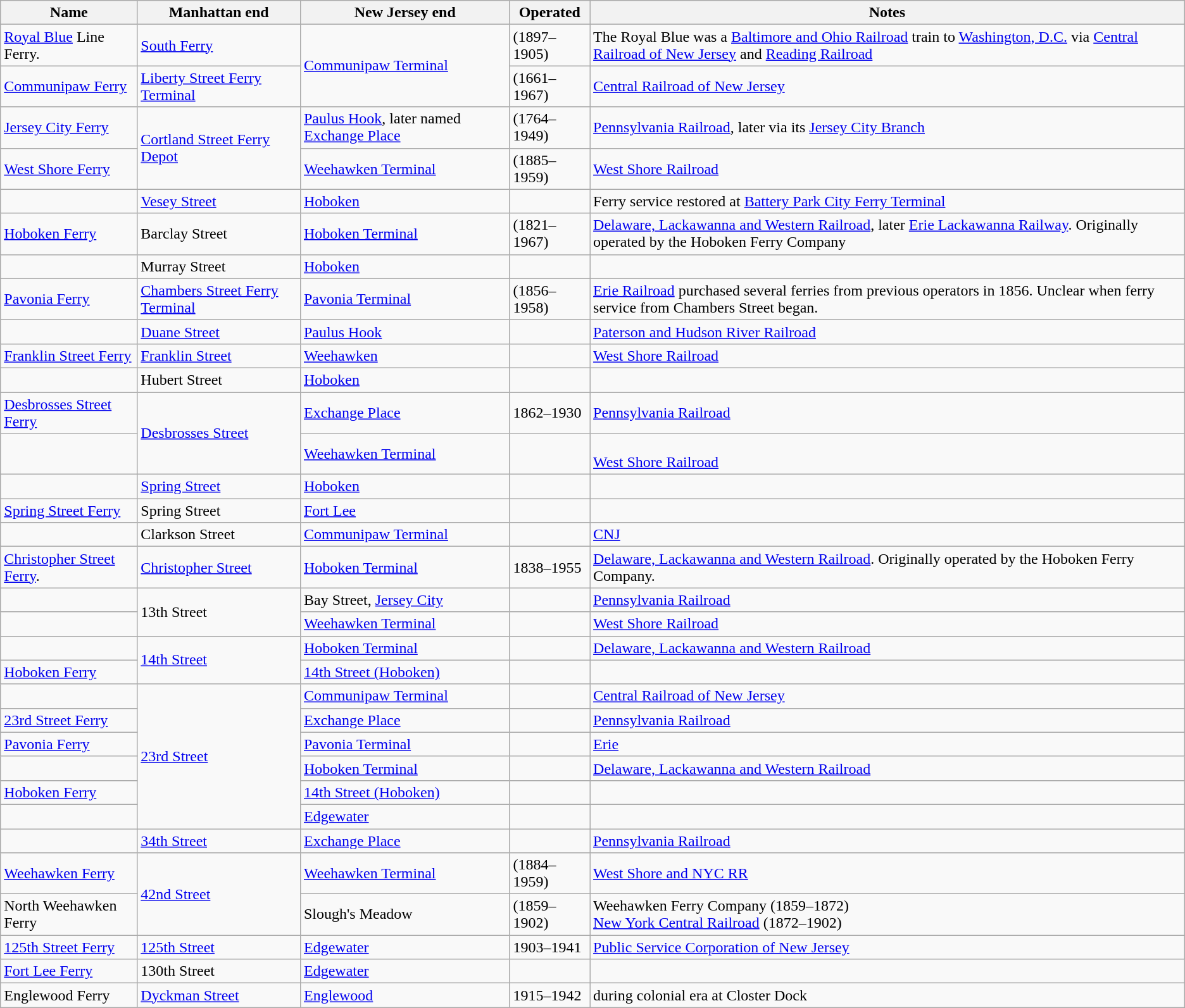<table class=wikitable>
<tr>
<th>Name</th>
<th>Manhattan end</th>
<th>New Jersey end</th>
<th>Operated</th>
<th>Notes</th>
</tr>
<tr>
<td><a href='#'>Royal Blue</a> Line Ferry.</td>
<td><a href='#'>South Ferry</a></td>
<td rowspan=2><a href='#'>Communipaw Terminal</a></td>
<td>(1897–1905)</td>
<td>The Royal Blue was a <a href='#'>Baltimore and Ohio Railroad</a> train to <a href='#'>Washington, D.C.</a> via <a href='#'>Central Railroad of New Jersey</a> and <a href='#'>Reading Railroad</a></td>
</tr>
<tr>
<td><a href='#'>Communipaw Ferry</a></td>
<td><a href='#'>Liberty Street Ferry Terminal</a></td>
<td>(1661–1967)</td>
<td><a href='#'>Central Railroad of New Jersey</a></td>
</tr>
<tr>
<td><a href='#'>Jersey City Ferry</a></td>
<td rowspan=2><a href='#'>Cortland Street Ferry Depot</a></td>
<td><a href='#'>Paulus Hook</a>, later named <a href='#'>Exchange Place</a></td>
<td>(1764–1949)</td>
<td><a href='#'>Pennsylvania Railroad</a>, later via its <a href='#'>Jersey City Branch</a></td>
</tr>
<tr>
<td><a href='#'>West Shore Ferry</a></td>
<td><a href='#'>Weehawken Terminal</a></td>
<td>(1885–1959)</td>
<td><a href='#'>West Shore Railroad</a></td>
</tr>
<tr>
<td></td>
<td><a href='#'>Vesey Street</a></td>
<td><a href='#'>Hoboken</a></td>
<td></td>
<td>Ferry service restored at <a href='#'>Battery Park City Ferry Terminal</a></td>
</tr>
<tr>
<td><a href='#'>Hoboken Ferry</a></td>
<td>Barclay Street</td>
<td><a href='#'>Hoboken Terminal</a></td>
<td>(1821–1967)</td>
<td><a href='#'>Delaware, Lackawanna and Western Railroad</a>, later <a href='#'>Erie Lackawanna Railway</a>. Originally operated by the Hoboken Ferry Company</td>
</tr>
<tr>
<td></td>
<td>Murray Street</td>
<td><a href='#'>Hoboken</a></td>
<td></td>
<td></td>
</tr>
<tr>
<td><a href='#'>Pavonia Ferry</a></td>
<td><a href='#'>Chambers Street Ferry Terminal</a></td>
<td><a href='#'>Pavonia Terminal</a></td>
<td>(1856–1958)</td>
<td><a href='#'>Erie Railroad</a> purchased several ferries from previous operators in 1856. Unclear when ferry service from Chambers Street began.</td>
</tr>
<tr>
<td></td>
<td><a href='#'>Duane Street</a></td>
<td><a href='#'>Paulus Hook</a></td>
<td></td>
<td><a href='#'>Paterson and Hudson River Railroad</a></td>
</tr>
<tr>
<td><a href='#'>Franklin Street Ferry</a></td>
<td><a href='#'>Franklin Street</a></td>
<td><a href='#'>Weehawken</a></td>
<td></td>
<td><a href='#'>West Shore Railroad</a></td>
</tr>
<tr>
<td></td>
<td>Hubert Street</td>
<td><a href='#'>Hoboken</a></td>
<td></td>
<td></td>
</tr>
<tr>
<td><a href='#'>Desbrosses Street Ferry</a></td>
<td rowspan=2><a href='#'>Desbrosses Street</a></td>
<td><a href='#'>Exchange Place</a></td>
<td>1862–1930</td>
<td><a href='#'>Pennsylvania Railroad</a></td>
</tr>
<tr>
<td></td>
<td><a href='#'>Weehawken Terminal</a></td>
<td></td>
<td><br><a href='#'>West Shore Railroad</a></td>
</tr>
<tr>
<td></td>
<td><a href='#'>Spring Street</a></td>
<td><a href='#'>Hoboken</a></td>
<td></td>
<td></td>
</tr>
<tr>
<td><a href='#'>Spring Street Ferry</a></td>
<td>Spring Street</td>
<td><a href='#'>Fort Lee</a></td>
<td></td>
<td></td>
</tr>
<tr>
<td></td>
<td>Clarkson Street</td>
<td><a href='#'>Communipaw Terminal</a></td>
<td></td>
<td><a href='#'>CNJ</a></td>
</tr>
<tr>
<td><a href='#'>Christopher Street Ferry</a>.</td>
<td><a href='#'>Christopher Street</a></td>
<td><a href='#'>Hoboken Terminal</a></td>
<td>1838–1955</td>
<td><a href='#'>Delaware, Lackawanna and Western Railroad</a>. Originally operated by the Hoboken Ferry Company.</td>
</tr>
<tr>
<td></td>
<td rowspan=2>13th Street</td>
<td>Bay Street, <a href='#'>Jersey City</a></td>
<td></td>
<td><a href='#'>Pennsylvania Railroad</a></td>
</tr>
<tr>
<td></td>
<td><a href='#'>Weehawken Terminal</a></td>
<td></td>
<td><a href='#'>West Shore Railroad</a></td>
</tr>
<tr>
<td></td>
<td rowspan=2><a href='#'>14th Street</a></td>
<td><a href='#'>Hoboken Terminal</a></td>
<td></td>
<td><a href='#'>Delaware, Lackawanna and Western Railroad</a></td>
</tr>
<tr>
<td><a href='#'>Hoboken Ferry</a></td>
<td><a href='#'>14th Street (Hoboken)</a></td>
<td></td>
<td></td>
</tr>
<tr>
<td></td>
<td rowspan=6><a href='#'>23rd Street</a></td>
<td><a href='#'>Communipaw Terminal</a></td>
<td></td>
<td><a href='#'>Central Railroad of New Jersey</a></td>
</tr>
<tr>
<td><a href='#'>23rd Street Ferry</a></td>
<td><a href='#'>Exchange Place</a></td>
<td></td>
<td><a href='#'>Pennsylvania Railroad</a></td>
</tr>
<tr>
<td><a href='#'>Pavonia Ferry</a></td>
<td><a href='#'>Pavonia Terminal</a></td>
<td></td>
<td><a href='#'>Erie</a></td>
</tr>
<tr>
<td></td>
<td><a href='#'>Hoboken Terminal</a></td>
<td></td>
<td><a href='#'>Delaware, Lackawanna and Western Railroad</a></td>
</tr>
<tr>
<td><a href='#'>Hoboken Ferry</a></td>
<td><a href='#'>14th Street (Hoboken)</a></td>
<td></td>
<td></td>
</tr>
<tr>
<td></td>
<td><a href='#'>Edgewater</a></td>
<td></td>
<td></td>
</tr>
<tr>
<td></td>
<td><a href='#'>34th Street</a></td>
<td><a href='#'>Exchange Place</a></td>
<td></td>
<td><a href='#'>Pennsylvania Railroad</a></td>
</tr>
<tr>
<td><a href='#'>Weehawken Ferry</a></td>
<td rowspan=2><a href='#'>42nd Street</a></td>
<td><a href='#'>Weehawken Terminal</a></td>
<td>(1884–1959)</td>
<td><a href='#'>West Shore and NYC RR</a></td>
</tr>
<tr>
<td>North Weehawken Ferry</td>
<td>Slough's Meadow</td>
<td>(1859–1902)</td>
<td>Weehawken Ferry Company (1859–1872)<br><a href='#'>New York Central Railroad</a> (1872–1902)</td>
</tr>
<tr>
<td><a href='#'>125th Street Ferry</a></td>
<td><a href='#'>125th Street</a></td>
<td><a href='#'>Edgewater</a></td>
<td>1903–1941</td>
<td><a href='#'>Public Service Corporation of New Jersey</a></td>
</tr>
<tr>
<td><a href='#'>Fort Lee Ferry</a></td>
<td>130th Street</td>
<td><a href='#'>Edgewater</a></td>
<td></td>
<td></td>
</tr>
<tr>
<td>Englewood Ferry</td>
<td><a href='#'>Dyckman Street</a></td>
<td><a href='#'>Englewood</a></td>
<td>1915–1942</td>
<td>during colonial era at Closter Dock</td>
</tr>
</table>
